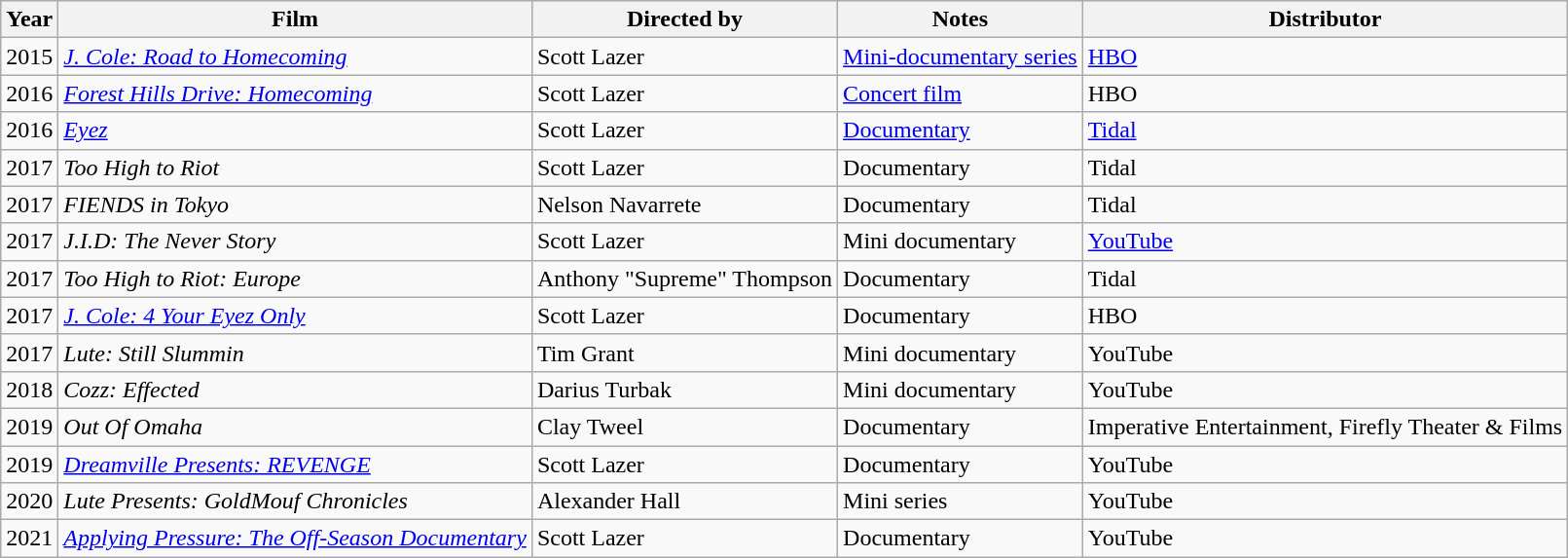<table class="wikitable">
<tr text-align:center;">
<th>Year</th>
<th>Film</th>
<th>Directed by</th>
<th>Notes</th>
<th>Distributor</th>
</tr>
<tr>
<td>2015</td>
<td><em><a href='#'>J. Cole: Road to Homecoming</a></em></td>
<td>Scott Lazer</td>
<td><a href='#'>Mini-documentary series</a></td>
<td><a href='#'>HBO</a></td>
</tr>
<tr>
<td>2016</td>
<td><em><a href='#'>Forest Hills Drive: Homecoming</a></em></td>
<td>Scott Lazer</td>
<td><a href='#'>Concert film</a></td>
<td>HBO</td>
</tr>
<tr>
<td>2016</td>
<td><em><a href='#'>Eyez</a></em></td>
<td>Scott Lazer</td>
<td><a href='#'>Documentary</a></td>
<td><a href='#'>Tidal</a></td>
</tr>
<tr>
<td>2017</td>
<td><em>Too High to Riot</em></td>
<td>Scott Lazer</td>
<td>Documentary</td>
<td>Tidal</td>
</tr>
<tr>
<td>2017</td>
<td><em>FIENDS in Tokyo</em></td>
<td>Nelson Navarrete</td>
<td>Documentary</td>
<td>Tidal</td>
</tr>
<tr>
<td>2017</td>
<td><em>J.I.D: The Never Story</em></td>
<td>Scott Lazer</td>
<td>Mini documentary</td>
<td><a href='#'>YouTube</a></td>
</tr>
<tr>
<td>2017</td>
<td><em>Too High to Riot: Europe</em></td>
<td>Anthony "Supreme" Thompson</td>
<td>Documentary</td>
<td>Tidal</td>
</tr>
<tr>
<td>2017</td>
<td><em><a href='#'>J. Cole: 4 Your Eyez Only</a></em></td>
<td>Scott Lazer</td>
<td>Documentary</td>
<td>HBO</td>
</tr>
<tr>
<td>2017</td>
<td><em>Lute: Still Slummin</em></td>
<td>Tim Grant</td>
<td>Mini documentary</td>
<td>YouTube</td>
</tr>
<tr>
<td>2018</td>
<td><em>Cozz: Effected</em></td>
<td>Darius Turbak</td>
<td>Mini documentary</td>
<td>YouTube</td>
</tr>
<tr>
<td>2019</td>
<td><em>Out Of Omaha</em></td>
<td>Clay Tweel</td>
<td>Documentary</td>
<td>Imperative Entertainment, Firefly Theater & Films</td>
</tr>
<tr>
<td>2019</td>
<td><em><a href='#'>Dreamville Presents: REVENGE</a></em></td>
<td>Scott Lazer</td>
<td>Documentary</td>
<td>YouTube</td>
</tr>
<tr>
<td>2020</td>
<td><em>Lute Presents: GoldMouf Chronicles</em></td>
<td>Alexander Hall</td>
<td>Mini series</td>
<td>YouTube</td>
</tr>
<tr>
<td>2021</td>
<td><em><a href='#'>Applying Pressure: The Off-Season Documentary</a></em></td>
<td>Scott Lazer</td>
<td>Documentary</td>
<td>YouTube</td>
</tr>
</table>
